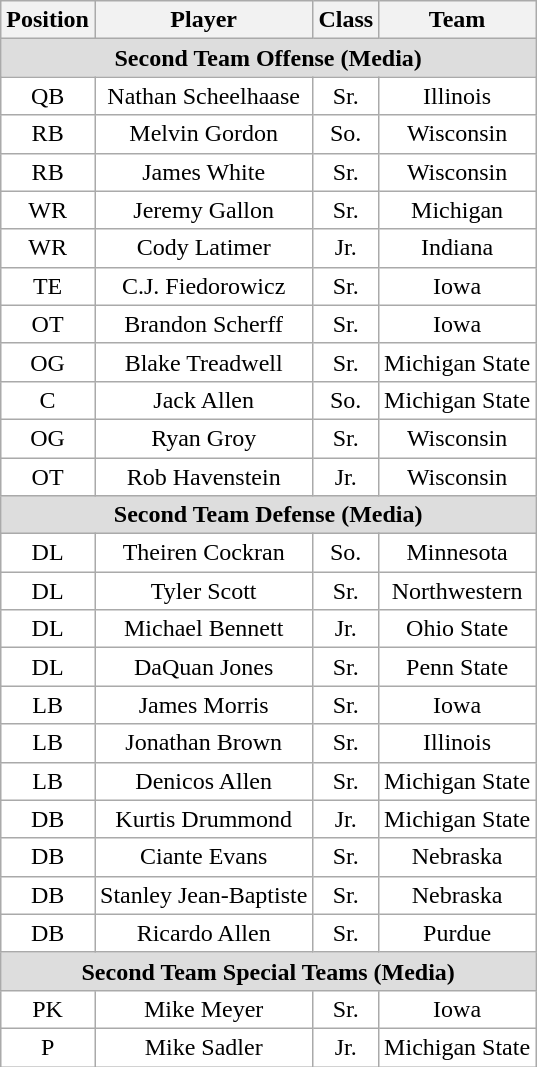<table class="wikitable sortable" border="1">
<tr>
<th>Position</th>
<th>Player</th>
<th>Class</th>
<th>Team</th>
</tr>
<tr>
<td colspan="4" style="text-align:center; background:#DDDDDD;"><strong>Second Team Offense (Media)</strong></td>
</tr>
<tr>
<td style="text-align:center; background:white">QB</td>
<td style="text-align:center; background:white">Nathan Scheelhaase</td>
<td style="text-align:center; background:white">Sr.</td>
<td style="text-align:center; background:white">Illinois</td>
</tr>
<tr>
<td style="text-align:center; background:white">RB</td>
<td style="text-align:center; background:white">Melvin Gordon</td>
<td style="text-align:center; background:white">So.</td>
<td style="text-align:center; background:white">Wisconsin</td>
</tr>
<tr>
<td style="text-align:center; background:white">RB</td>
<td style="text-align:center; background:white">James White</td>
<td style="text-align:center; background:white">Sr.</td>
<td style="text-align:center; background:white">Wisconsin</td>
</tr>
<tr>
<td style="text-align:center; background:white">WR</td>
<td style="text-align:center; background:white">Jeremy Gallon</td>
<td style="text-align:center; background:white">Sr.</td>
<td style="text-align:center; background:white">Michigan</td>
</tr>
<tr>
<td style="text-align:center; background:white">WR</td>
<td style="text-align:center; background:white">Cody Latimer</td>
<td style="text-align:center; background:white">Jr.</td>
<td style="text-align:center; background:white">Indiana</td>
</tr>
<tr>
<td style="text-align:center; background:white">TE</td>
<td style="text-align:center; background:white">C.J. Fiedorowicz</td>
<td style="text-align:center; background:white">Sr.</td>
<td style="text-align:center; background:white">Iowa</td>
</tr>
<tr>
<td style="text-align:center; background:white">OT</td>
<td style="text-align:center; background:white">Brandon Scherff</td>
<td style="text-align:center; background:white">Sr.</td>
<td style="text-align:center; background:white">Iowa</td>
</tr>
<tr>
<td style="text-align:center; background:white">OG</td>
<td style="text-align:center; background:white">Blake Treadwell</td>
<td style="text-align:center; background:white">Sr.</td>
<td style="text-align:center; background:white">Michigan State</td>
</tr>
<tr>
<td style="text-align:center; background:white">C</td>
<td style="text-align:center; background:white">Jack Allen</td>
<td style="text-align:center; background:white">So.</td>
<td style="text-align:center; background:white">Michigan State</td>
</tr>
<tr>
<td style="text-align:center; background:white">OG</td>
<td style="text-align:center; background:white">Ryan Groy</td>
<td style="text-align:center; background:white">Sr.</td>
<td style="text-align:center; background:white">Wisconsin</td>
</tr>
<tr>
<td style="text-align:center; background:white">OT</td>
<td style="text-align:center; background:white">Rob Havenstein</td>
<td style="text-align:center; background:white">Jr.</td>
<td style="text-align:center; background:white">Wisconsin</td>
</tr>
<tr>
<td colspan="4" style="text-align:center; background:#DDDDDD;"><strong>Second Team Defense (Media)</strong></td>
</tr>
<tr>
<td style="text-align:center; background:white">DL</td>
<td style="text-align:center; background:white">Theiren Cockran</td>
<td style="text-align:center; background:white">So.</td>
<td style="text-align:center; background:white">Minnesota</td>
</tr>
<tr>
<td style="text-align:center; background:white">DL</td>
<td style="text-align:center; background:white">Tyler Scott</td>
<td style="text-align:center; background:white">Sr.</td>
<td style="text-align:center; background:white">Northwestern</td>
</tr>
<tr>
<td style="text-align:center; background:white">DL</td>
<td style="text-align:center; background:white">Michael Bennett</td>
<td style="text-align:center; background:white">Jr.</td>
<td style="text-align:center; background:white">Ohio State</td>
</tr>
<tr>
<td style="text-align:center; background:white">DL</td>
<td style="text-align:center; background:white">DaQuan Jones</td>
<td style="text-align:center; background:white">Sr.</td>
<td style="text-align:center; background:white">Penn State</td>
</tr>
<tr>
<td style="text-align:center; background:white">LB</td>
<td style="text-align:center; background:white">James Morris</td>
<td style="text-align:center; background:white">Sr.</td>
<td style="text-align:center; background:white">Iowa</td>
</tr>
<tr>
<td style="text-align:center; background:white">LB</td>
<td style="text-align:center; background:white">Jonathan Brown</td>
<td style="text-align:center; background:white">Sr.</td>
<td style="text-align:center; background:white">Illinois</td>
</tr>
<tr>
<td style="text-align:center; background:white">LB</td>
<td style="text-align:center; background:white">Denicos Allen</td>
<td style="text-align:center; background:white">Sr.</td>
<td style="text-align:center; background:white">Michigan State</td>
</tr>
<tr>
<td style="text-align:center; background:white">DB</td>
<td style="text-align:center; background:white">Kurtis Drummond</td>
<td style="text-align:center; background:white">Jr.</td>
<td style="text-align:center; background:white">Michigan State</td>
</tr>
<tr>
<td style="text-align:center; background:white">DB</td>
<td style="text-align:center; background:white">Ciante Evans</td>
<td style="text-align:center; background:white">Sr.</td>
<td style="text-align:center; background:white">Nebraska</td>
</tr>
<tr>
<td style="text-align:center; background:white">DB</td>
<td style="text-align:center; background:white">Stanley Jean-Baptiste</td>
<td style="text-align:center; background:white">Sr.</td>
<td style="text-align:center; background:white">Nebraska</td>
</tr>
<tr>
<td style="text-align:center; background:white">DB</td>
<td style="text-align:center; background:white">Ricardo Allen</td>
<td style="text-align:center; background:white">Sr.</td>
<td style="text-align:center; background:white">Purdue</td>
</tr>
<tr>
<td colspan="4" style="text-align:center; background:#DDDDDD;"><strong>Second Team Special Teams (Media)</strong></td>
</tr>
<tr>
<td style="text-align:center; background:white">PK</td>
<td style="text-align:center; background:white">Mike Meyer</td>
<td style="text-align:center; background:white">Sr.</td>
<td style="text-align:center; background:white">Iowa</td>
</tr>
<tr>
<td style="text-align:center; background:white">P</td>
<td style="text-align:center; background:white">Mike Sadler</td>
<td style="text-align:center; background:white">Jr.</td>
<td style="text-align:center; background:white">Michigan State</td>
</tr>
</table>
